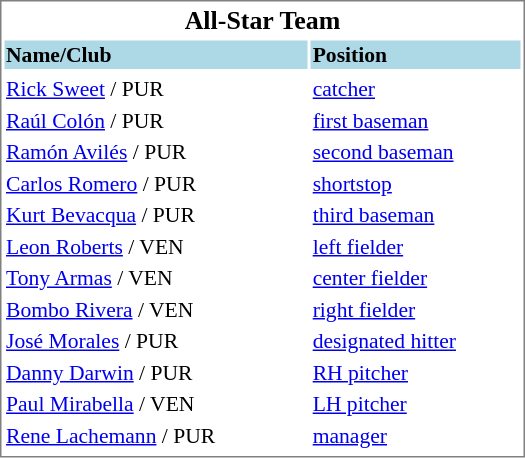<table cellpadding="1" width="350px" style="font-size: 90%; border: 1px solid gray;">
<tr align="center" style="font-size: larger;">
<td colspan=6><strong>All-Star Team</strong></td>
</tr>
<tr style="background:lightblue;">
<td><strong>Name/Club</strong></td>
<td><strong>Position</strong></td>
</tr>
<tr align="center" style="vertical-align: middle;" style="background:lightblue;">
</tr>
<tr>
<td><a href='#'>Rick Sweet</a> / PUR</td>
<td><a href='#'>catcher</a></td>
</tr>
<tr>
<td><a href='#'>Raúl Colón</a> / PUR</td>
<td><a href='#'>first baseman</a></td>
</tr>
<tr>
<td><a href='#'>Ramón Avilés</a> / PUR</td>
<td><a href='#'>second baseman</a></td>
</tr>
<tr>
<td><a href='#'>Carlos Romero</a> / PUR</td>
<td><a href='#'>shortstop</a></td>
</tr>
<tr>
<td><a href='#'>Kurt Bevacqua</a> / PUR</td>
<td><a href='#'>third baseman</a></td>
</tr>
<tr>
<td><a href='#'>Leon Roberts</a> / VEN</td>
<td><a href='#'>left fielder</a></td>
</tr>
<tr>
<td><a href='#'>Tony Armas</a> / VEN</td>
<td><a href='#'>center fielder</a></td>
</tr>
<tr>
<td><a href='#'>Bombo Rivera</a> / VEN</td>
<td><a href='#'>right fielder</a></td>
</tr>
<tr>
<td><a href='#'>José Morales</a> / PUR</td>
<td><a href='#'>designated hitter</a></td>
</tr>
<tr>
<td><a href='#'>Danny Darwin</a> / PUR</td>
<td><a href='#'>RH pitcher</a></td>
</tr>
<tr>
<td><a href='#'>Paul Mirabella</a> / VEN</td>
<td><a href='#'>LH pitcher</a></td>
</tr>
<tr>
<td><a href='#'>Rene Lachemann</a> / PUR</td>
<td><a href='#'>manager</a></td>
</tr>
<tr>
</tr>
</table>
